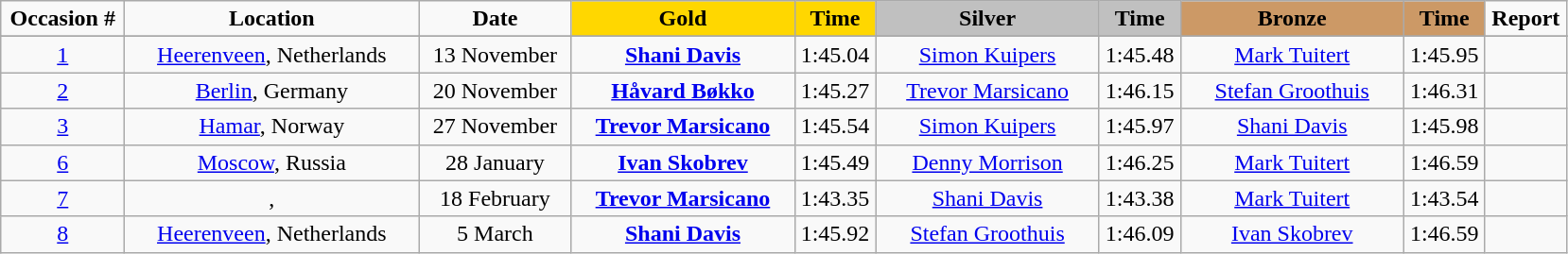<table class="wikitable">
<tr>
<td width="80" align="center"><strong>Occasion #</strong></td>
<td width="200" align="center"><strong>Location</strong></td>
<td width="100" align="center"><strong>Date</strong></td>
<td width="150" bgcolor="gold" align="center"><strong>Gold</strong></td>
<td width="50" bgcolor="gold" align="center"><strong>Time</strong></td>
<td width="150" bgcolor="silver" align="center"><strong>Silver</strong></td>
<td width="50" bgcolor="silver" align="center"><strong>Time</strong></td>
<td width="150" bgcolor="#CC9966" align="center"><strong>Bronze</strong></td>
<td width="50" bgcolor="#CC9966" align="center"><strong>Time</strong></td>
<td width="50" align="center"><strong>Report</strong></td>
</tr>
<tr bgcolor="#cccccc">
</tr>
<tr>
<td align="center"><a href='#'>1</a></td>
<td align="center"><a href='#'>Heerenveen</a>, Netherlands</td>
<td align="center">13 November</td>
<td align="center"><strong><a href='#'>Shani Davis</a></strong><br><small></small></td>
<td align="center">1:45.04</td>
<td align="center"><a href='#'>Simon Kuipers</a><br><small></small></td>
<td align="center">1:45.48</td>
<td align="center"><a href='#'>Mark Tuitert</a><br><small></small></td>
<td align="center">1:45.95</td>
<td align="center"></td>
</tr>
<tr>
<td align="center"><a href='#'>2</a></td>
<td align="center"><a href='#'>Berlin</a>, Germany</td>
<td align="center">20 November</td>
<td align="center"><strong><a href='#'>Håvard Bøkko</a></strong><br><small></small></td>
<td align="center">1:45.27</td>
<td align="center"><a href='#'>Trevor Marsicano</a><br><small></small></td>
<td align="center">1:46.15</td>
<td align="center"><a href='#'>Stefan Groothuis</a><br><small></small></td>
<td align="center">1:46.31</td>
<td align="center"></td>
</tr>
<tr>
<td align="center"><a href='#'>3</a></td>
<td align="center"><a href='#'>Hamar</a>, Norway</td>
<td align="center">27 November</td>
<td align="center"><strong><a href='#'>Trevor Marsicano</a></strong><br><small></small></td>
<td align="center">1:45.54</td>
<td align="center"><a href='#'>Simon Kuipers</a><br><small></small></td>
<td align="center">1:45.97</td>
<td align="center"><a href='#'>Shani Davis</a><br><small></small></td>
<td align="center">1:45.98</td>
<td align="center"></td>
</tr>
<tr>
<td align="center"><a href='#'>6</a></td>
<td align="center"><a href='#'>Moscow</a>, Russia</td>
<td align="center">28 January</td>
<td align="center"><strong><a href='#'>Ivan Skobrev</a></strong><br><small></small></td>
<td align="center">1:45.49</td>
<td align="center"><a href='#'>Denny Morrison</a><br><small></small></td>
<td align="center">1:46.25</td>
<td align="center"><a href='#'>Mark Tuitert</a><br><small></small></td>
<td align="center">1:46.59</td>
<td align="center"></td>
</tr>
<tr>
<td align="center"><a href='#'>7</a></td>
<td align="center">, </td>
<td align="center">18 February</td>
<td align="center"><strong><a href='#'>Trevor Marsicano</a></strong><br><small></small></td>
<td align="center">1:43.35</td>
<td align="center"><a href='#'>Shani Davis</a><br><small></small></td>
<td align="center">1:43.38</td>
<td align="center"><a href='#'>Mark Tuitert</a><br><small></small></td>
<td align="center">1:43.54</td>
<td align="center"></td>
</tr>
<tr>
<td align="center"><a href='#'>8</a></td>
<td align="center"><a href='#'>Heerenveen</a>, Netherlands</td>
<td align="center">5 March</td>
<td align="center"><strong><a href='#'>Shani Davis</a></strong><br><small></small></td>
<td align="center">1:45.92</td>
<td align="center"><a href='#'>Stefan Groothuis</a><br><small></small></td>
<td align="center">1:46.09</td>
<td align="center"><a href='#'>Ivan Skobrev</a><br><small></small></td>
<td align="center">1:46.59</td>
<td align="center"></td>
</tr>
</table>
